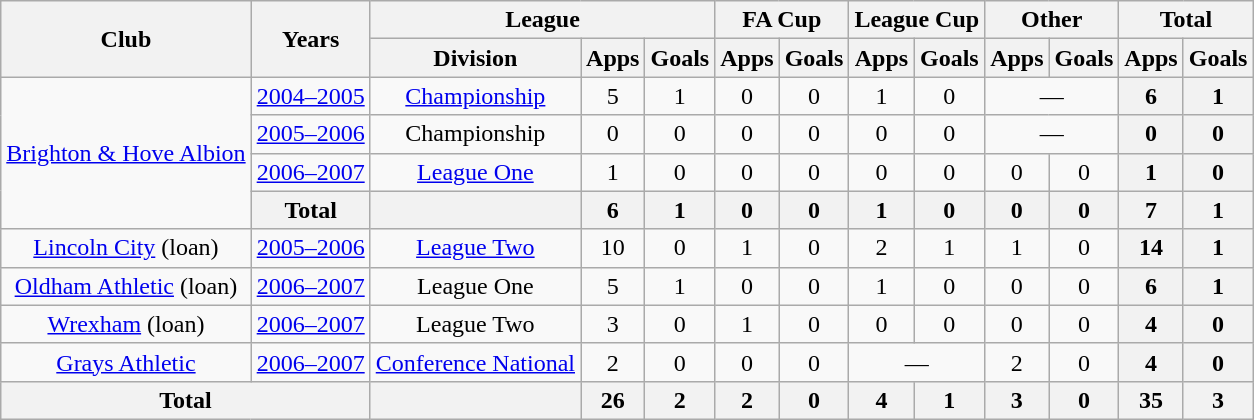<table class=wikitable style="text-align:center;">
<tr>
<th rowspan=2>Club</th>
<th rowspan=2>Years</th>
<th colspan="3">League</th>
<th colspan="2">FA Cup</th>
<th colspan=2>League Cup</th>
<th colspan=2>Other</th>
<th colspan=2>Total</th>
</tr>
<tr>
<th>Division</th>
<th>Apps</th>
<th>Goals</th>
<th>Apps</th>
<th>Goals</th>
<th>Apps</th>
<th>Goals</th>
<th>Apps</th>
<th>Goals</th>
<th>Apps</th>
<th>Goals</th>
</tr>
<tr>
<td rowspan="4"><a href='#'>Brighton & Hove Albion</a></td>
<td><a href='#'>2004–2005</a></td>
<td><a href='#'>Championship</a></td>
<td>5</td>
<td>1</td>
<td>0</td>
<td>0</td>
<td>1</td>
<td>0</td>
<td colspan="2">—</td>
<th>6</th>
<th>1</th>
</tr>
<tr>
<td><a href='#'>2005–2006</a></td>
<td>Championship</td>
<td>0</td>
<td>0</td>
<td>0</td>
<td>0</td>
<td>0</td>
<td>0</td>
<td colspan="2">—</td>
<th>0</th>
<th>0</th>
</tr>
<tr>
<td><a href='#'>2006–2007</a></td>
<td><a href='#'>League One</a></td>
<td>1</td>
<td>0</td>
<td>0</td>
<td>0</td>
<td>0</td>
<td>0</td>
<td>0</td>
<td>0</td>
<th>1</th>
<th>0</th>
</tr>
<tr>
<th>Total</th>
<th></th>
<th>6</th>
<th>1</th>
<th>0</th>
<th>0</th>
<th>1</th>
<th>0</th>
<th>0</th>
<th>0</th>
<th>7</th>
<th>1</th>
</tr>
<tr>
<td><a href='#'>Lincoln City</a> (loan)</td>
<td><a href='#'>2005–2006</a></td>
<td><a href='#'>League Two</a></td>
<td>10</td>
<td>0</td>
<td>1</td>
<td>0</td>
<td>2</td>
<td>1</td>
<td>1</td>
<td>0</td>
<th>14</th>
<th>1</th>
</tr>
<tr>
<td><a href='#'>Oldham Athletic</a> (loan)</td>
<td><a href='#'>2006–2007</a></td>
<td>League One</td>
<td>5</td>
<td>1</td>
<td>0</td>
<td>0</td>
<td>1</td>
<td>0</td>
<td>0</td>
<td>0</td>
<th>6</th>
<th>1</th>
</tr>
<tr>
<td><a href='#'>Wrexham</a> (loan)</td>
<td><a href='#'>2006–2007</a></td>
<td>League Two</td>
<td>3</td>
<td>0</td>
<td>1</td>
<td>0</td>
<td>0</td>
<td>0</td>
<td>0</td>
<td>0</td>
<th>4</th>
<th>0</th>
</tr>
<tr>
<td><a href='#'>Grays Athletic</a></td>
<td><a href='#'>2006–2007</a></td>
<td><a href='#'>Conference National</a></td>
<td>2</td>
<td>0</td>
<td>0</td>
<td>0</td>
<td colspan="2">—</td>
<td>2</td>
<td>0</td>
<th>4</th>
<th>0</th>
</tr>
<tr>
<th colspan="2">Total</th>
<th></th>
<th>26</th>
<th>2</th>
<th>2</th>
<th>0</th>
<th>4</th>
<th>1</th>
<th>3</th>
<th>0</th>
<th>35</th>
<th>3</th>
</tr>
</table>
